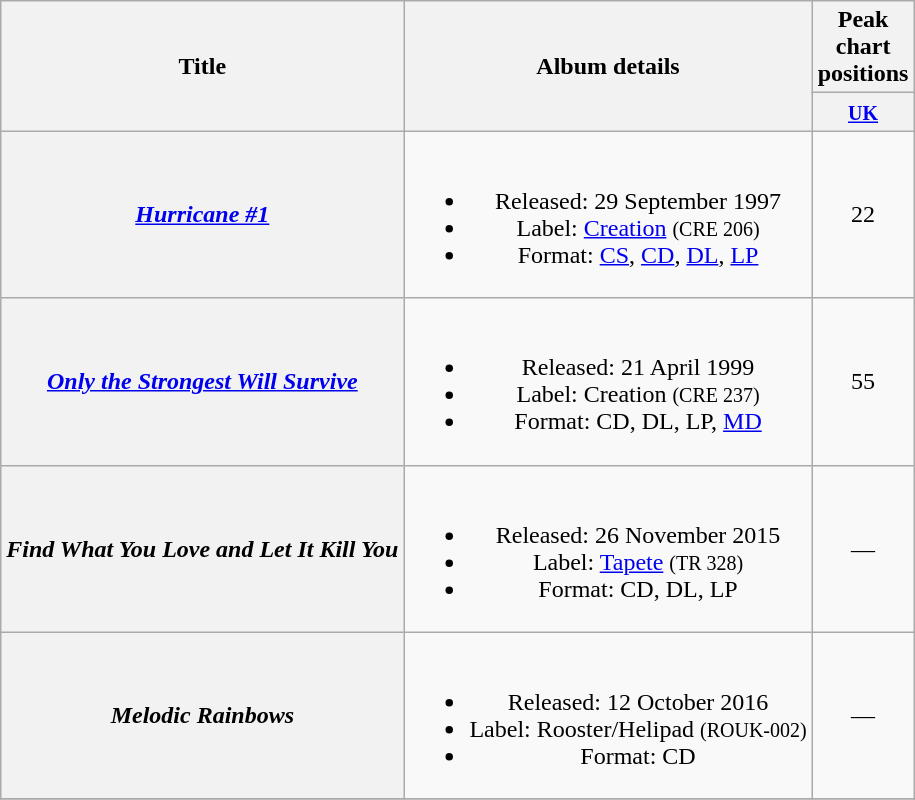<table class="wikitable plainrowheaders" style="text-align:center;">
<tr>
<th scope="col" rowspan="2">Title</th>
<th scope="col" rowspan="2">Album details</th>
<th scope="col" colspan="1">Peak chart positions</th>
</tr>
<tr>
<th style="width:30px;"><small><a href='#'>UK</a></small></th>
</tr>
<tr>
<th scope="row"><strong><em><a href='#'>Hurricane #1</a></em></strong></th>
<td><br><ul><li>Released: 29 September 1997</li><li>Label: <a href='#'>Creation</a> <small>(CRE 206)</small></li><li>Format: <a href='#'>CS</a>, <a href='#'>CD</a>, <a href='#'>DL</a>, <a href='#'>LP</a></li></ul></td>
<td>22</td>
</tr>
<tr>
<th scope="row"><strong><em><a href='#'>Only the Strongest Will Survive</a></em></strong></th>
<td><br><ul><li>Released: 21 April 1999</li><li>Label: Creation <small>(CRE 237)</small></li><li>Format: CD, DL, LP, <a href='#'>MD</a></li></ul></td>
<td>55</td>
</tr>
<tr>
<th scope="row"><strong><em>Find What You Love and Let It Kill You</em></strong></th>
<td><br><ul><li>Released: 26 November 2015</li><li>Label: <a href='#'>Tapete</a> <small>(TR 328)</small></li><li>Format: CD, DL, LP</li></ul></td>
<td>—</td>
</tr>
<tr>
<th scope="row"><strong><em>Melodic Rainbows</em></strong></th>
<td><br><ul><li>Released: 12 October 2016</li><li>Label: Rooster/Helipad <small>(ROUK-002)</small></li><li>Format: CD</li></ul></td>
<td>—</td>
</tr>
<tr>
</tr>
</table>
